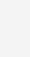<table cellpadding=10 border="0" align=center>
<tr>
<td bgcolor=#f4f4f4><br></td>
</tr>
</table>
